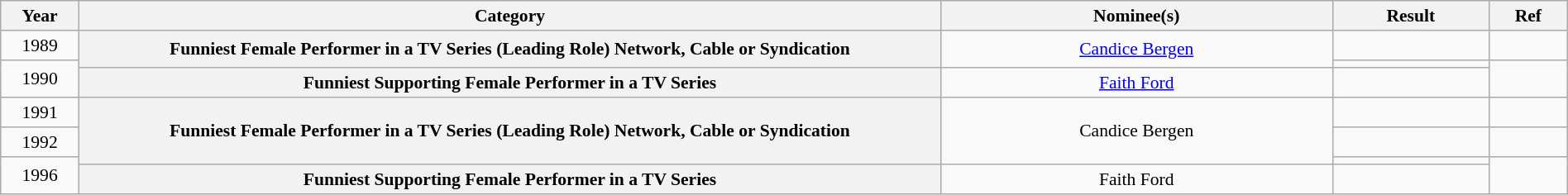<table class="wikitable plainrowheaders" style="font-size: 90%; text-align:center" width=100%>
<tr>
<th scope="col" width="5%">Year</th>
<th scope="col" width="55%">Category</th>
<th scope="col" width="25%">Nominee(s)</th>
<th scope="col" width="10%">Result</th>
<th scope="col" width="5%">Ref</th>
</tr>
<tr>
<td>1989</td>
<th scope="row" style="text-align:center" rowspan="2">Funniest Female Performer in a TV Series (Leading Role) Network, Cable or Syndication</th>
<td rowspan="2"><a href='#'>Candice Bergen</a></td>
<td></td>
<td></td>
</tr>
<tr>
<td rowspan="2">1990</td>
<td></td>
<td rowspan="2"></td>
</tr>
<tr>
<th scope="row" style="text-align:center">Funniest Supporting Female Performer in a TV Series</th>
<td><a href='#'>Faith Ford</a></td>
<td></td>
</tr>
<tr>
<td>1991</td>
<th scope="row" style="text-align:center" rowspan="3">Funniest Female Performer in a TV Series (Leading Role) Network, Cable or Syndication</th>
<td rowspan="3">Candice Bergen</td>
<td></td>
<td></td>
</tr>
<tr>
<td>1992</td>
<td></td>
<td></td>
</tr>
<tr>
<td rowspan="2">1996</td>
<td></td>
<td rowspan="2"></td>
</tr>
<tr>
<th scope="row" style="text-align:center">Funniest Supporting Female Performer in a TV Series</th>
<td>Faith Ford</td>
<td></td>
</tr>
</table>
